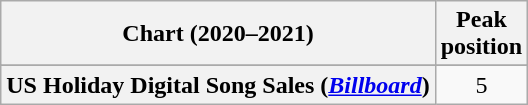<table class="wikitable sortable plainrowheaders" style="text-align:center">
<tr>
<th scope="col">Chart (2020–2021)</th>
<th scope="col">Peak<br> position</th>
</tr>
<tr>
</tr>
<tr>
<th scope="row">US Holiday Digital Song Sales (<a href='#'><em>Billboard</em></a>)</th>
<td style="text-align:center">5</td>
</tr>
</table>
